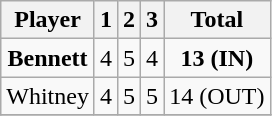<table class="wikitable" style="text-align:center;">
<tr>
<th>Player</th>
<th>1</th>
<th>2</th>
<th>3</th>
<th>Total</th>
</tr>
<tr>
<td><strong>Bennett</strong></td>
<td>4</td>
<td>5</td>
<td>4</td>
<td><strong>13 (IN)</strong></td>
</tr>
<tr>
<td>Whitney</td>
<td>4</td>
<td>5</td>
<td>5</td>
<td>14 (OUT)</td>
</tr>
<tr>
</tr>
</table>
